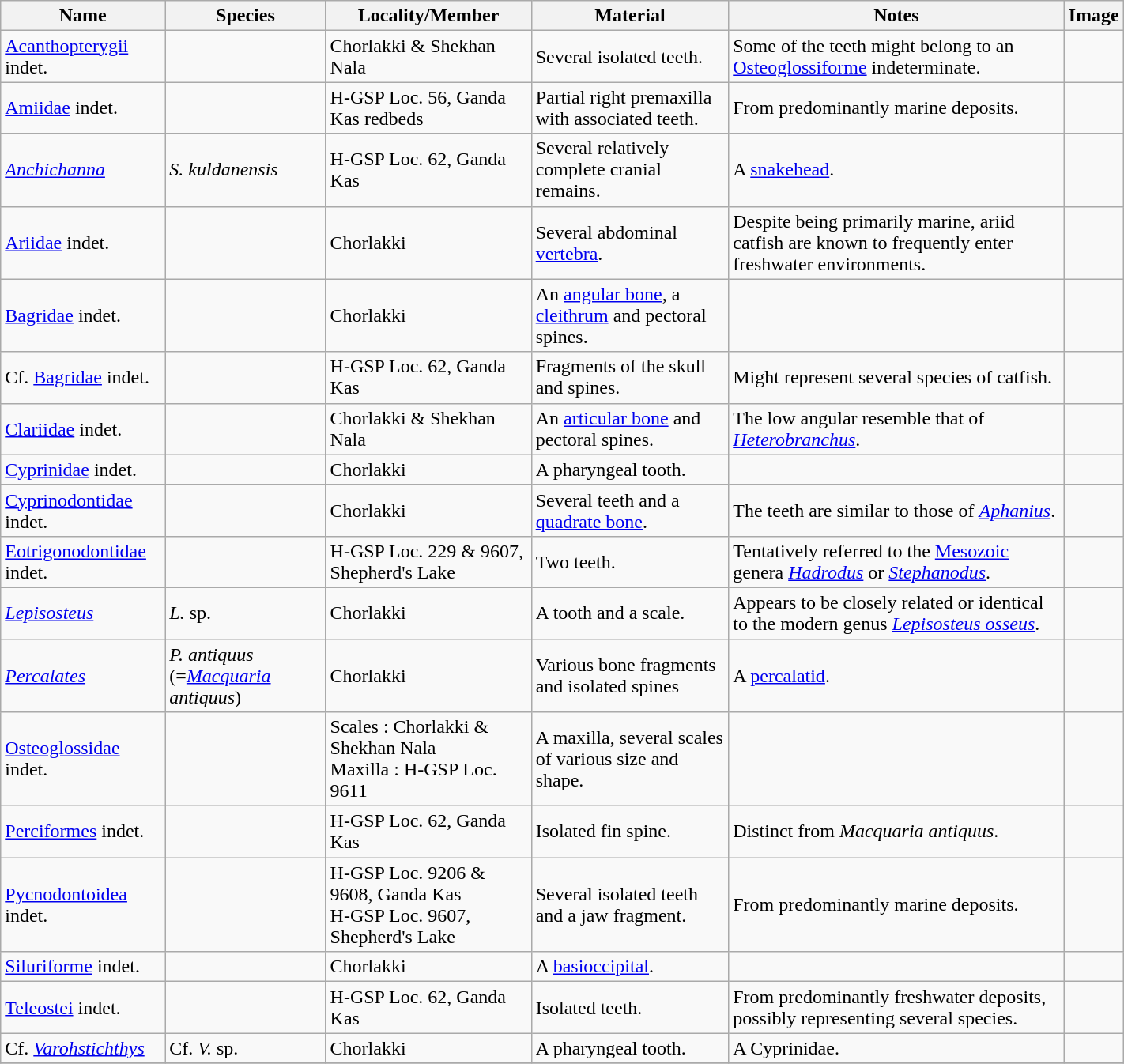<table class="wikitable" align="center" width="75%">
<tr>
<th>Name</th>
<th>Species</th>
<th>Locality/Member</th>
<th>Material</th>
<th>Notes</th>
<th>Image</th>
</tr>
<tr>
<td><a href='#'>Acanthopterygii</a> indet.</td>
<td></td>
<td>Chorlakki & Shekhan Nala</td>
<td>Several isolated teeth.</td>
<td>Some of the teeth might belong to an <a href='#'>Osteoglossiforme</a> indeterminate.</td>
<td></td>
</tr>
<tr>
<td><a href='#'>Amiidae</a> indet.</td>
<td></td>
<td>H-GSP Loc. 56, Ganda Kas redbeds</td>
<td>Partial right premaxilla with associated teeth.</td>
<td>From predominantly marine deposits.</td>
<td></td>
</tr>
<tr>
<td><em><a href='#'>Anchichanna</a></em></td>
<td><em>S. kuldanensis</em></td>
<td>H-GSP Loc. 62, Ganda Kas</td>
<td>Several relatively complete cranial remains.</td>
<td>A <a href='#'>snakehead</a>.</td>
<td></td>
</tr>
<tr>
<td><a href='#'>Ariidae</a> indet.</td>
<td></td>
<td>Chorlakki</td>
<td>Several abdominal <a href='#'>vertebra</a>.</td>
<td>Despite being primarily marine, ariid catfish are known to frequently enter freshwater environments.</td>
<td></td>
</tr>
<tr>
<td><a href='#'>Bagridae</a> indet.</td>
<td></td>
<td>Chorlakki</td>
<td>An <a href='#'>angular bone</a>, a <a href='#'>cleithrum</a> and pectoral spines.</td>
<td></td>
<td></td>
</tr>
<tr>
<td>Cf. <a href='#'>Bagridae</a> indet.</td>
<td></td>
<td>H-GSP Loc. 62, Ganda Kas</td>
<td>Fragments of the skull and spines.</td>
<td>Might represent several species of catfish.</td>
<td></td>
</tr>
<tr>
<td><a href='#'>Clariidae</a> indet.</td>
<td></td>
<td>Chorlakki & Shekhan Nala</td>
<td>An <a href='#'>articular bone</a> and pectoral spines.</td>
<td>The low angular resemble that of <em><a href='#'>Heterobranchus</a></em>.</td>
<td></td>
</tr>
<tr>
<td><a href='#'>Cyprinidae</a> indet.</td>
<td></td>
<td>Chorlakki</td>
<td>A pharyngeal tooth.</td>
<td></td>
<td></td>
</tr>
<tr>
<td><a href='#'>Cyprinodontidae</a> indet.</td>
<td></td>
<td>Chorlakki</td>
<td>Several teeth and a <a href='#'>quadrate bone</a>.</td>
<td>The teeth are similar to those of <em><a href='#'>Aphanius</a></em>.</td>
<td></td>
</tr>
<tr>
<td><a href='#'>Eotrigonodontidae</a> indet.</td>
<td></td>
<td>H-GSP Loc. 229 & 9607, Shepherd's Lake</td>
<td>Two teeth.</td>
<td>Tentatively referred to the <a href='#'>Mesozoic</a> genera <em><a href='#'>Hadrodus</a></em> or <em><a href='#'>Stephanodus</a></em>.</td>
<td></td>
</tr>
<tr>
<td><em><a href='#'>Lepisosteus</a></em></td>
<td><em>L.</em> sp.</td>
<td>Chorlakki</td>
<td>A tooth and a scale.</td>
<td>Appears to be closely related or identical to the modern genus <em><a href='#'>Lepisosteus osseus</a></em>.</td>
<td></td>
</tr>
<tr>
<td><em><a href='#'>Percalates</a></em></td>
<td><em>P. antiquus</em> (=<em><a href='#'>Macquaria</a> antiquus</em>)</td>
<td>Chorlakki</td>
<td>Various bone fragments and isolated spines</td>
<td>A <a href='#'>percalatid</a>.</td>
<td></td>
</tr>
<tr>
<td><a href='#'>Osteoglossidae</a> indet.</td>
<td></td>
<td>Scales : Chorlakki & Shekhan Nala<br>Maxilla : H-GSP Loc. 9611</td>
<td>A maxilla, several scales of various size and shape.</td>
<td></td>
<td></td>
</tr>
<tr>
<td><a href='#'>Perciformes</a> indet.</td>
<td></td>
<td>H-GSP Loc. 62, Ganda Kas</td>
<td>Isolated fin spine.</td>
<td>Distinct from <em>Macquaria antiquus</em>.</td>
<td></td>
</tr>
<tr>
<td><a href='#'>Pycnodontoidea</a> indet.</td>
<td></td>
<td>H-GSP Loc. 9206 & 9608, Ganda Kas<br>H-GSP Loc. 9607, Shepherd's Lake</td>
<td>Several isolated teeth and a jaw fragment.</td>
<td>From predominantly marine deposits.</td>
<td></td>
</tr>
<tr>
<td><a href='#'>Siluriforme</a> indet.</td>
<td></td>
<td>Chorlakki</td>
<td>A <a href='#'>basioccipital</a>.</td>
<td></td>
<td></td>
</tr>
<tr>
<td><a href='#'>Teleostei</a> indet.</td>
<td></td>
<td>H-GSP Loc. 62, Ganda Kas</td>
<td>Isolated teeth.</td>
<td>From predominantly freshwater deposits, possibly representing several species.</td>
<td></td>
</tr>
<tr>
<td>Cf. <em><a href='#'>Varohstichthys</a></em></td>
<td>Cf. <em>V.</em> sp.</td>
<td>Chorlakki</td>
<td>A pharyngeal tooth.</td>
<td>A Cyprinidae.</td>
<td></td>
</tr>
<tr>
</tr>
</table>
